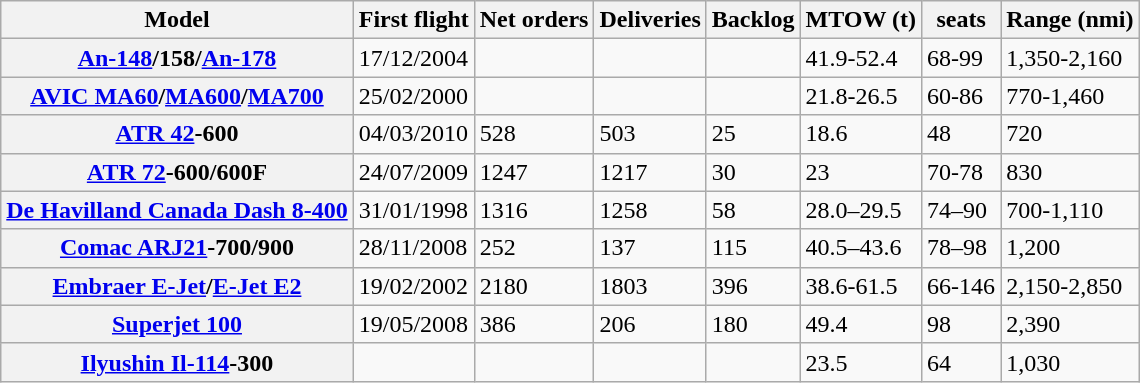<table class="wikitable sortable">
<tr>
<th>Model</th>
<th>First flight</th>
<th>Net orders</th>
<th>Deliveries</th>
<th>Backlog</th>
<th>MTOW (t)</th>
<th>seats</th>
<th>Range (nmi)</th>
</tr>
<tr>
<th><a href='#'>An-148</a>/158/<a href='#'>An-178</a></th>
<td>17/12/2004</td>
<td></td>
<td></td>
<td></td>
<td>41.9-52.4</td>
<td>68-99</td>
<td>1,350-2,160</td>
</tr>
<tr>
<th><a href='#'>AVIC MA60</a>/<a href='#'>MA600</a>/<a href='#'>MA700</a></th>
<td>25/02/2000</td>
<td></td>
<td></td>
<td></td>
<td>21.8-26.5</td>
<td>60-86</td>
<td>770-1,460</td>
</tr>
<tr>
<th><a href='#'>ATR 42</a>-600</th>
<td>04/03/2010</td>
<td>528</td>
<td>503</td>
<td>25</td>
<td>18.6</td>
<td>48</td>
<td>720</td>
</tr>
<tr>
<th><a href='#'>ATR 72</a>-600/600F</th>
<td>24/07/2009</td>
<td>1247</td>
<td>1217</td>
<td>30</td>
<td>23</td>
<td>70-78</td>
<td>830</td>
</tr>
<tr>
<th><a href='#'>De Havilland Canada Dash 8-400</a></th>
<td>31/01/1998</td>
<td>1316</td>
<td>1258</td>
<td>58</td>
<td>28.0–29.5</td>
<td>74–90</td>
<td>700-1,110</td>
</tr>
<tr>
<th><a href='#'>Comac ARJ21</a>-700/900</th>
<td>28/11/2008</td>
<td>252</td>
<td>137</td>
<td>115</td>
<td>40.5–43.6</td>
<td>78–98</td>
<td>1,200</td>
</tr>
<tr>
<th><a href='#'>Embraer E-Jet</a>/<a href='#'>E-Jet E2</a></th>
<td>19/02/2002</td>
<td>2180</td>
<td>1803</td>
<td>396</td>
<td>38.6-61.5</td>
<td>66-146</td>
<td>2,150-2,850</td>
</tr>
<tr>
<th><a href='#'>Superjet 100</a></th>
<td>19/05/2008</td>
<td>386</td>
<td>206</td>
<td>180</td>
<td>49.4</td>
<td>98</td>
<td>2,390</td>
</tr>
<tr>
<th><a href='#'>Ilyushin Il-114</a>-300</th>
<td></td>
<td></td>
<td></td>
<td></td>
<td>23.5</td>
<td>64</td>
<td>1,030</td>
</tr>
</table>
